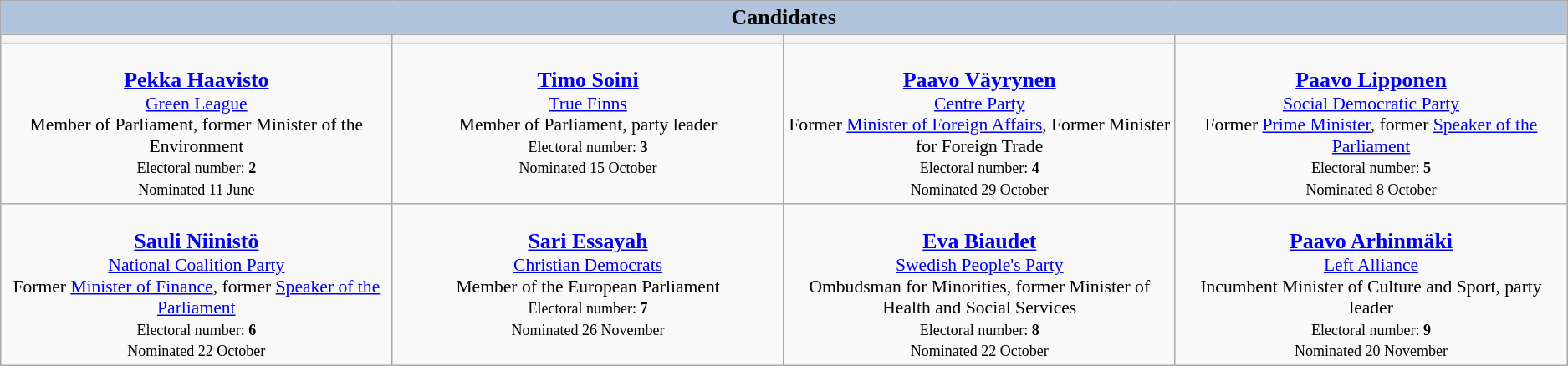<table class="wikitable" style="font-size:90%">
<tr>
<th style="background:#B0C4DE" colspan="4"><big>Candidates</big></th>
</tr>
<tr>
<th scope="col" style="width:20%;"></th>
<th scope="col" style="width:20%;"></th>
<th scope="col" style="width:20%;"></th>
<th scope="col" style="width:20%;"></th>
</tr>
<tr>
<td style="vertical-align: top; text-align: center;"><br><big><strong><a href='#'>Pekka Haavisto</a></strong></big><br><a href='#'>Green League</a><br>Member of Parliament, former Minister of the Environment<br><small>Electoral number: <strong>2</strong><br>Nominated 11 June</small></td>
<td style="vertical-align: top; text-align: center;"><br><big><strong><a href='#'>Timo Soini</a></strong></big><br><a href='#'>True Finns</a><br>Member of Parliament, party leader<br><small>Electoral number: <strong>3</strong><br>Nominated 15 October</small></td>
<td style="vertical-align: top; text-align: center;"><br><big><strong><a href='#'>Paavo Väyrynen</a></strong></big><br><a href='#'>Centre Party</a><br>Former <a href='#'>Minister of Foreign Affairs</a>, Former Minister for Foreign Trade<br><small>Electoral number: <strong>4</strong><br>Nominated 29 October</small></td>
<td style="vertical-align: top; text-align: center;"><br><big><strong><a href='#'>Paavo Lipponen</a></strong></big><br><a href='#'>Social Democratic Party</a><br>Former <a href='#'>Prime Minister</a>, former <a href='#'>Speaker of the Parliament</a><br><small>Electoral number: <strong>5</strong><br>Nominated 8 October</small></td>
</tr>
<tr>
<td style="vertical-align: top; text-align: center;"><br><big><strong><a href='#'>Sauli Niinistö</a></strong></big><br><a href='#'>National Coalition Party</a><br>Former <a href='#'>Minister of Finance</a>, former <a href='#'>Speaker of the Parliament</a><br><small>Electoral number: <strong>6</strong><br>Nominated 22 October</small></td>
<td style="vertical-align: top; text-align: center;"><br><big><strong><a href='#'>Sari Essayah</a></strong></big><br><a href='#'>Christian Democrats</a><br>Member of the European Parliament<br><small>Electoral number: <strong>7</strong><br>Nominated 26 November</small></td>
<td style="vertical-align: top; text-align: center;"><br><big><strong><a href='#'>Eva Biaudet</a></strong></big><br><a href='#'>Swedish People's Party</a><br>Ombudsman for Minorities, former Minister of Health and Social Services<br><small>Electoral number: <strong>8</strong><br>Nominated 22 October</small></td>
<td style="vertical-align: top; text-align: center;"><br><big><strong><a href='#'>Paavo Arhinmäki</a></strong></big><br><a href='#'>Left Alliance</a><br>Incumbent Minister of Culture and Sport, party leader<br><small>Electoral number: <strong>9</strong><br>Nominated 20 November</small></td>
</tr>
</table>
